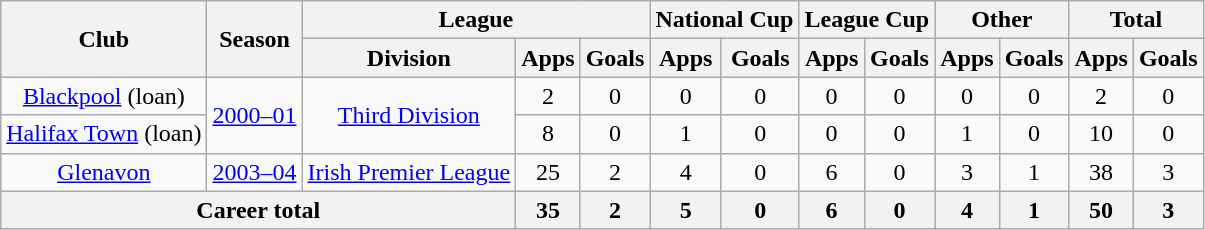<table class="wikitable" style="text-align: center">
<tr>
<th rowspan="2">Club</th>
<th rowspan="2">Season</th>
<th colspan="3">League</th>
<th colspan="2">National Cup</th>
<th colspan="2">League Cup</th>
<th colspan="2">Other</th>
<th colspan="2">Total</th>
</tr>
<tr>
<th>Division</th>
<th>Apps</th>
<th>Goals</th>
<th>Apps</th>
<th>Goals</th>
<th>Apps</th>
<th>Goals</th>
<th>Apps</th>
<th>Goals</th>
<th>Apps</th>
<th>Goals</th>
</tr>
<tr>
<td><a href='#'>Blackpool</a> (loan)</td>
<td rowspan="2"><a href='#'>2000–01</a></td>
<td rowspan="2"><a href='#'>Third Division</a></td>
<td>2</td>
<td>0</td>
<td>0</td>
<td>0</td>
<td>0</td>
<td>0</td>
<td>0</td>
<td>0</td>
<td>2</td>
<td>0</td>
</tr>
<tr>
<td><a href='#'>Halifax Town</a> (loan)</td>
<td>8</td>
<td>0</td>
<td>1</td>
<td>0</td>
<td>0</td>
<td>0</td>
<td>1</td>
<td>0</td>
<td>10</td>
<td>0</td>
</tr>
<tr>
<td><a href='#'>Glenavon</a></td>
<td><a href='#'>2003–04</a></td>
<td><a href='#'>Irish Premier League</a></td>
<td>25</td>
<td>2</td>
<td>4</td>
<td>0</td>
<td>6</td>
<td>0</td>
<td>3</td>
<td>1</td>
<td>38</td>
<td>3</td>
</tr>
<tr>
<th colspan="3">Career total</th>
<th>35</th>
<th>2</th>
<th>5</th>
<th>0</th>
<th>6</th>
<th>0</th>
<th>4</th>
<th>1</th>
<th>50</th>
<th>3</th>
</tr>
</table>
